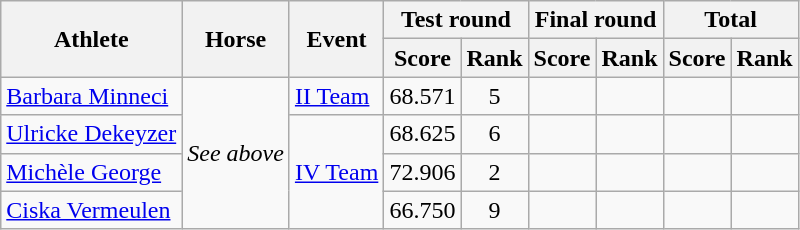<table class=wikitable>
<tr>
<th rowspan="2">Athlete</th>
<th rowspan="2">Horse</th>
<th rowspan="2">Event</th>
<th colspan="2">Test round</th>
<th colspan="2">Final round</th>
<th colspan="2">Total</th>
</tr>
<tr>
<th>Score</th>
<th>Rank</th>
<th>Score</th>
<th>Rank</th>
<th>Score</th>
<th>Rank</th>
</tr>
<tr>
<td><a href='#'>Barbara Minneci</a></td>
<td rowspan=4><em>See above</em></td>
<td><a href='#'>II Team</a></td>
<td align="center">68.571</td>
<td align="center">5</td>
<td align="center"></td>
<td align="center"></td>
<td align="center"></td>
<td align="center"></td>
</tr>
<tr>
<td><a href='#'>Ulricke Dekeyzer</a></td>
<td rowspan=3><a href='#'>IV Team</a></td>
<td align="center">68.625</td>
<td align="center">6</td>
<td align="center"></td>
<td align="center"></td>
<td align="center"></td>
<td align="center"></td>
</tr>
<tr>
<td><a href='#'>Michèle George</a></td>
<td align="center">72.906</td>
<td align="center">2</td>
<td align="center"></td>
<td align="center"></td>
<td align="center"></td>
<td align="center"></td>
</tr>
<tr>
<td><a href='#'>Ciska Vermeulen</a></td>
<td align="center">66.750</td>
<td align="center">9</td>
<td align="center"></td>
<td align="center"></td>
<td align="center"></td>
<td align="center"></td>
</tr>
</table>
